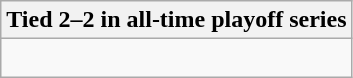<table class="wikitable collapsible collapsed">
<tr>
<th>Tied 2–2 in all-time playoff series</th>
</tr>
<tr>
<td><br>


</td>
</tr>
</table>
